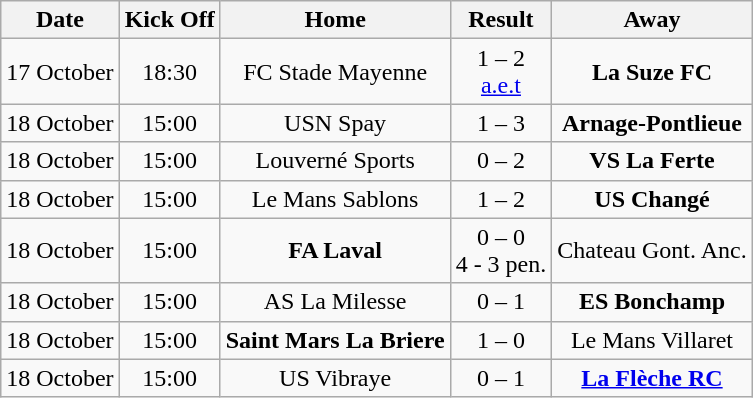<table class="wikitable" style="text-align: center">
<tr>
<th scope="col">Date</th>
<th scope="col">Kick Off</th>
<th scope="col">Home</th>
<th scope="col">Result</th>
<th scope="col">Away</th>
</tr>
<tr>
<td>17 October</td>
<td>18:30</td>
<td>FC Stade Mayenne</td>
<td>1 – 2 <br> <a href='#'>a.e.t</a></td>
<td><strong>La Suze FC</strong></td>
</tr>
<tr>
<td>18 October</td>
<td>15:00</td>
<td>USN Spay</td>
<td>1 – 3</td>
<td><strong>Arnage-Pontlieue</strong></td>
</tr>
<tr>
<td>18 October</td>
<td>15:00</td>
<td>Louverné Sports</td>
<td>0 – 2</td>
<td><strong>VS La Ferte</strong></td>
</tr>
<tr>
<td>18 October</td>
<td>15:00</td>
<td>Le Mans Sablons</td>
<td>1 – 2</td>
<td><strong>US Changé</strong></td>
</tr>
<tr>
<td>18 October</td>
<td>15:00</td>
<td><strong>FA Laval</strong></td>
<td>0 – 0 <br> 4 - 3 pen.</td>
<td>Chateau Gont. Anc.</td>
</tr>
<tr>
<td>18 October</td>
<td>15:00</td>
<td>AS La Milesse</td>
<td>0 – 1</td>
<td><strong>ES Bonchamp</strong></td>
</tr>
<tr>
<td>18 October</td>
<td>15:00</td>
<td><strong>Saint Mars La Briere</strong></td>
<td>1 – 0</td>
<td>Le Mans Villaret</td>
</tr>
<tr>
<td>18 October</td>
<td>15:00</td>
<td>US Vibraye</td>
<td>0 – 1</td>
<td><strong><a href='#'>La Flèche RC</a></strong></td>
</tr>
</table>
